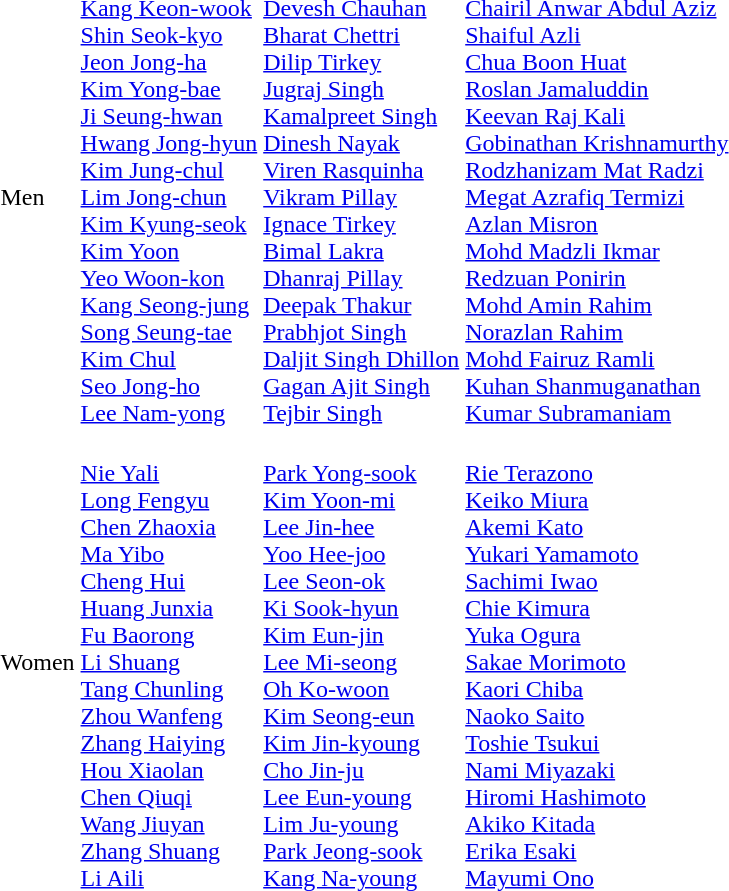<table>
<tr>
<td>Men<br></td>
<td><br><a href='#'>Kang Keon-wook</a><br><a href='#'>Shin Seok-kyo</a><br><a href='#'>Jeon Jong-ha</a><br><a href='#'>Kim Yong-bae</a><br><a href='#'>Ji Seung-hwan</a><br><a href='#'>Hwang Jong-hyun</a><br><a href='#'>Kim Jung-chul</a><br><a href='#'>Lim Jong-chun</a><br><a href='#'>Kim Kyung-seok</a><br><a href='#'>Kim Yoon</a><br><a href='#'>Yeo Woon-kon</a><br><a href='#'>Kang Seong-jung</a><br><a href='#'>Song Seung-tae</a><br><a href='#'>Kim Chul</a><br><a href='#'>Seo Jong-ho</a><br><a href='#'>Lee Nam-yong</a></td>
<td><br><a href='#'>Devesh Chauhan</a><br><a href='#'>Bharat Chettri</a><br><a href='#'>Dilip Tirkey</a><br><a href='#'>Jugraj Singh</a><br><a href='#'>Kamalpreet Singh</a><br><a href='#'>Dinesh Nayak</a><br><a href='#'>Viren Rasquinha</a><br><a href='#'>Vikram Pillay</a><br><a href='#'>Ignace Tirkey</a><br><a href='#'>Bimal Lakra</a><br><a href='#'>Dhanraj Pillay</a><br><a href='#'>Deepak Thakur</a><br><a href='#'>Prabhjot Singh</a><br><a href='#'>Daljit Singh Dhillon</a><br><a href='#'>Gagan Ajit Singh</a><br><a href='#'>Tejbir Singh</a></td>
<td><br><a href='#'>Chairil Anwar Abdul Aziz</a><br><a href='#'>Shaiful Azli</a><br><a href='#'>Chua Boon Huat</a><br><a href='#'>Roslan Jamaluddin</a><br><a href='#'>Keevan Raj Kali</a><br><a href='#'>Gobinathan Krishnamurthy</a><br><a href='#'>Rodzhanizam Mat Radzi</a><br><a href='#'>Megat Azrafiq Termizi</a><br><a href='#'>Azlan Misron</a><br><a href='#'>Mohd Madzli Ikmar</a><br><a href='#'>Redzuan Ponirin</a><br><a href='#'>Mohd Amin Rahim</a><br><a href='#'>Norazlan Rahim</a><br><a href='#'>Mohd Fairuz Ramli</a><br><a href='#'>Kuhan Shanmuganathan</a><br><a href='#'>Kumar Subramaniam</a></td>
</tr>
<tr>
<td>Women<br></td>
<td><br><a href='#'>Nie Yali</a><br><a href='#'>Long Fengyu</a><br><a href='#'>Chen Zhaoxia</a><br><a href='#'>Ma Yibo</a><br><a href='#'>Cheng Hui</a><br><a href='#'>Huang Junxia</a><br><a href='#'>Fu Baorong</a><br><a href='#'>Li Shuang</a><br><a href='#'>Tang Chunling</a><br><a href='#'>Zhou Wanfeng</a><br><a href='#'>Zhang Haiying</a><br><a href='#'>Hou Xiaolan</a><br><a href='#'>Chen Qiuqi</a><br><a href='#'>Wang Jiuyan</a><br><a href='#'>Zhang Shuang</a><br><a href='#'>Li Aili</a></td>
<td><br><a href='#'>Park Yong-sook</a><br><a href='#'>Kim Yoon-mi</a><br><a href='#'>Lee Jin-hee</a><br><a href='#'>Yoo Hee-joo</a><br><a href='#'>Lee Seon-ok</a><br><a href='#'>Ki Sook-hyun</a><br><a href='#'>Kim Eun-jin</a><br><a href='#'>Lee Mi-seong</a><br><a href='#'>Oh Ko-woon</a><br><a href='#'>Kim Seong-eun</a><br><a href='#'>Kim Jin-kyoung</a><br><a href='#'>Cho Jin-ju</a><br><a href='#'>Lee Eun-young</a><br><a href='#'>Lim Ju-young</a><br><a href='#'>Park Jeong-sook</a><br><a href='#'>Kang Na-young</a></td>
<td><br><a href='#'>Rie Terazono</a><br><a href='#'>Keiko Miura</a><br><a href='#'>Akemi Kato</a><br><a href='#'>Yukari Yamamoto</a><br><a href='#'>Sachimi Iwao</a><br><a href='#'>Chie Kimura</a><br><a href='#'>Yuka Ogura</a><br><a href='#'>Sakae Morimoto</a><br><a href='#'>Kaori Chiba</a><br><a href='#'>Naoko Saito</a><br><a href='#'>Toshie Tsukui</a><br><a href='#'>Nami Miyazaki</a><br><a href='#'>Hiromi Hashimoto</a><br><a href='#'>Akiko Kitada</a><br><a href='#'>Erika Esaki</a><br><a href='#'>Mayumi Ono</a></td>
</tr>
</table>
